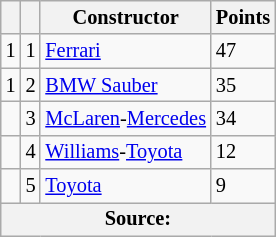<table class="wikitable" style="font-size: 85%;">
<tr>
<th></th>
<th></th>
<th>Constructor</th>
<th>Points</th>
</tr>
<tr>
<td> 1</td>
<td align="center">1</td>
<td> <a href='#'>Ferrari</a></td>
<td>47</td>
</tr>
<tr>
<td> 1</td>
<td align="center">2</td>
<td> <a href='#'>BMW Sauber</a></td>
<td>35</td>
</tr>
<tr>
<td></td>
<td align="center">3</td>
<td> <a href='#'>McLaren</a>-<a href='#'>Mercedes</a></td>
<td>34</td>
</tr>
<tr>
<td></td>
<td align="center">4</td>
<td> <a href='#'>Williams</a>-<a href='#'>Toyota</a></td>
<td>12</td>
</tr>
<tr>
<td></td>
<td align="center">5</td>
<td> <a href='#'>Toyota</a></td>
<td>9</td>
</tr>
<tr>
<th colspan=4>Source:</th>
</tr>
</table>
